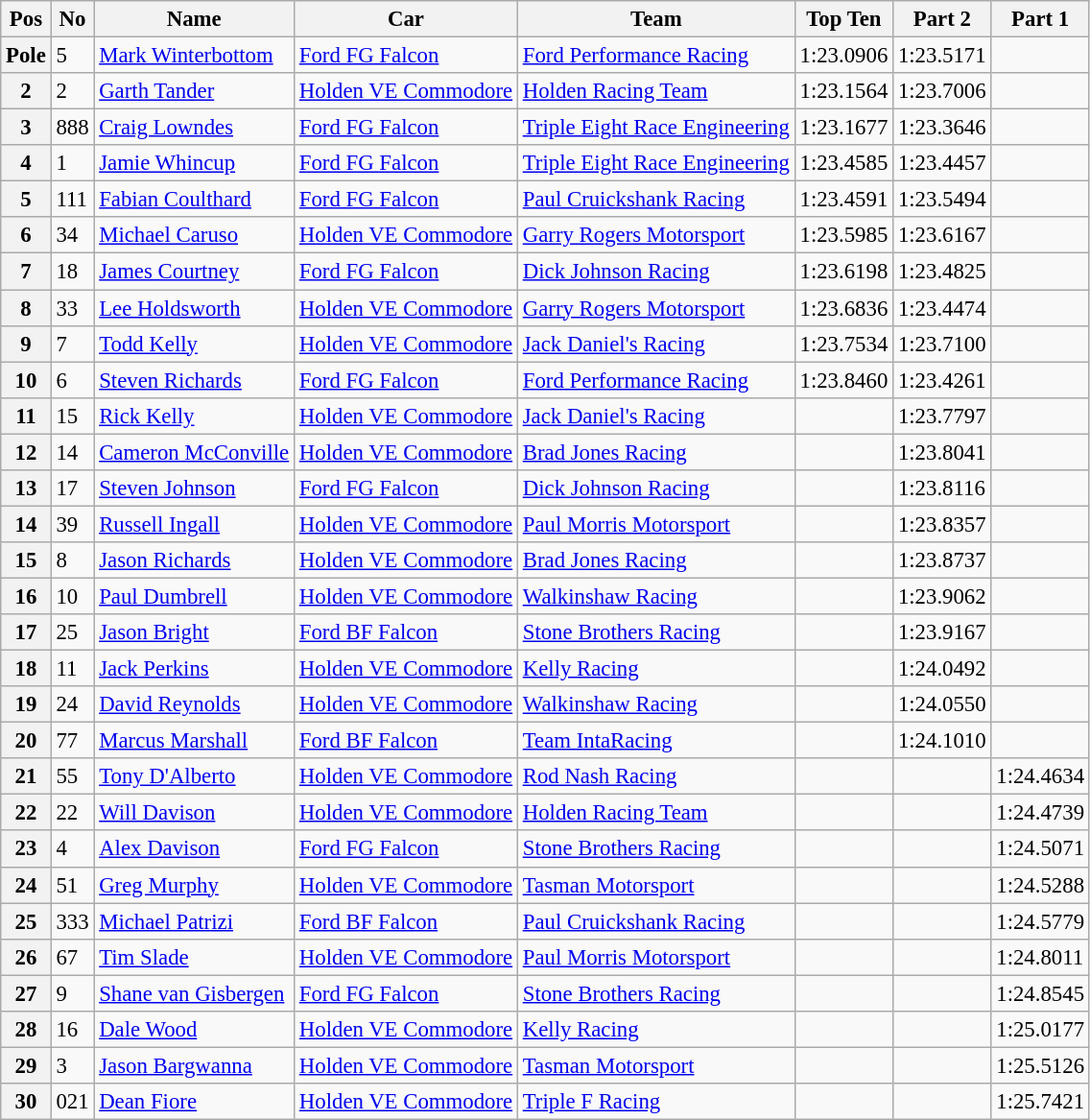<table class="wikitable" style="font-size: 95%;">
<tr>
<th>Pos</th>
<th>No</th>
<th>Name</th>
<th>Car</th>
<th>Team</th>
<th>Top Ten</th>
<th>Part 2</th>
<th>Part 1</th>
</tr>
<tr>
<th>Pole</th>
<td>5</td>
<td><a href='#'>Mark Winterbottom</a></td>
<td><a href='#'>Ford FG Falcon</a></td>
<td><a href='#'>Ford Performance Racing</a></td>
<td>1:23.0906</td>
<td>1:23.5171</td>
<td></td>
</tr>
<tr>
<th>2</th>
<td>2</td>
<td><a href='#'>Garth Tander</a></td>
<td><a href='#'>Holden VE Commodore</a></td>
<td><a href='#'>Holden Racing Team</a></td>
<td>1:23.1564</td>
<td>1:23.7006</td>
<td></td>
</tr>
<tr>
<th>3</th>
<td>888</td>
<td><a href='#'>Craig Lowndes</a></td>
<td><a href='#'>Ford FG Falcon</a></td>
<td><a href='#'>Triple Eight Race Engineering</a></td>
<td>1:23.1677</td>
<td>1:23.3646</td>
<td></td>
</tr>
<tr>
<th>4</th>
<td>1</td>
<td><a href='#'>Jamie Whincup</a></td>
<td><a href='#'>Ford FG Falcon</a></td>
<td><a href='#'>Triple Eight Race Engineering</a></td>
<td>1:23.4585</td>
<td>1:23.4457</td>
<td></td>
</tr>
<tr>
<th>5</th>
<td>111</td>
<td><a href='#'>Fabian Coulthard</a></td>
<td><a href='#'>Ford FG Falcon</a></td>
<td><a href='#'>Paul Cruickshank Racing</a></td>
<td>1:23.4591</td>
<td>1:23.5494</td>
<td></td>
</tr>
<tr>
<th>6</th>
<td>34</td>
<td><a href='#'>Michael Caruso</a></td>
<td><a href='#'>Holden VE Commodore</a></td>
<td><a href='#'>Garry Rogers Motorsport</a></td>
<td>1:23.5985</td>
<td>1:23.6167</td>
<td></td>
</tr>
<tr>
<th>7</th>
<td>18</td>
<td><a href='#'>James Courtney</a></td>
<td><a href='#'>Ford FG Falcon</a></td>
<td><a href='#'>Dick Johnson Racing</a></td>
<td>1:23.6198</td>
<td>1:23.4825</td>
<td></td>
</tr>
<tr>
<th>8</th>
<td>33</td>
<td><a href='#'>Lee Holdsworth</a></td>
<td><a href='#'>Holden VE Commodore</a></td>
<td><a href='#'>Garry Rogers Motorsport</a></td>
<td>1:23.6836</td>
<td>1:23.4474</td>
<td></td>
</tr>
<tr>
<th>9</th>
<td>7</td>
<td><a href='#'>Todd Kelly</a></td>
<td><a href='#'>Holden VE Commodore</a></td>
<td><a href='#'>Jack Daniel's Racing</a></td>
<td>1:23.7534</td>
<td>1:23.7100</td>
<td></td>
</tr>
<tr>
<th>10</th>
<td>6</td>
<td><a href='#'>Steven Richards</a></td>
<td><a href='#'>Ford FG Falcon</a></td>
<td><a href='#'>Ford Performance Racing</a></td>
<td>1:23.8460</td>
<td>1:23.4261</td>
<td></td>
</tr>
<tr>
<th>11</th>
<td>15</td>
<td><a href='#'>Rick Kelly</a></td>
<td><a href='#'>Holden VE Commodore</a></td>
<td><a href='#'>Jack Daniel's Racing</a></td>
<td></td>
<td>1:23.7797</td>
<td></td>
</tr>
<tr>
<th>12</th>
<td>14</td>
<td><a href='#'>Cameron McConville</a></td>
<td><a href='#'>Holden VE Commodore</a></td>
<td><a href='#'>Brad Jones Racing</a></td>
<td></td>
<td>1:23.8041</td>
<td></td>
</tr>
<tr>
<th>13</th>
<td>17</td>
<td><a href='#'>Steven Johnson</a></td>
<td><a href='#'>Ford FG Falcon</a></td>
<td><a href='#'>Dick Johnson Racing</a></td>
<td></td>
<td>1:23.8116</td>
<td></td>
</tr>
<tr>
<th>14</th>
<td>39</td>
<td><a href='#'>Russell Ingall</a></td>
<td><a href='#'>Holden VE Commodore</a></td>
<td><a href='#'>Paul Morris Motorsport</a></td>
<td></td>
<td>1:23.8357</td>
<td></td>
</tr>
<tr>
<th>15</th>
<td>8</td>
<td><a href='#'>Jason Richards</a></td>
<td><a href='#'>Holden VE Commodore</a></td>
<td><a href='#'>Brad Jones Racing</a></td>
<td></td>
<td>1:23.8737</td>
<td></td>
</tr>
<tr>
<th>16</th>
<td>10</td>
<td><a href='#'>Paul Dumbrell</a></td>
<td><a href='#'>Holden VE Commodore</a></td>
<td><a href='#'>Walkinshaw Racing</a></td>
<td></td>
<td>1:23.9062</td>
<td></td>
</tr>
<tr>
<th>17</th>
<td>25</td>
<td><a href='#'>Jason Bright</a></td>
<td><a href='#'>Ford BF Falcon</a></td>
<td><a href='#'>Stone Brothers Racing</a></td>
<td></td>
<td>1:23.9167</td>
<td></td>
</tr>
<tr>
<th>18</th>
<td>11</td>
<td><a href='#'>Jack Perkins</a></td>
<td><a href='#'>Holden VE Commodore</a></td>
<td><a href='#'>Kelly Racing</a></td>
<td></td>
<td>1:24.0492</td>
<td></td>
</tr>
<tr>
<th>19</th>
<td>24</td>
<td><a href='#'>David Reynolds</a></td>
<td><a href='#'>Holden VE Commodore</a></td>
<td><a href='#'>Walkinshaw Racing</a></td>
<td></td>
<td>1:24.0550</td>
<td></td>
</tr>
<tr>
<th>20</th>
<td>77</td>
<td><a href='#'>Marcus Marshall</a></td>
<td><a href='#'>Ford BF Falcon</a></td>
<td><a href='#'>Team IntaRacing</a></td>
<td></td>
<td>1:24.1010</td>
<td></td>
</tr>
<tr>
<th>21</th>
<td>55</td>
<td><a href='#'>Tony D'Alberto</a></td>
<td><a href='#'>Holden VE Commodore</a></td>
<td><a href='#'>Rod Nash Racing</a></td>
<td></td>
<td></td>
<td>1:24.4634</td>
</tr>
<tr>
<th>22</th>
<td>22</td>
<td><a href='#'>Will Davison</a></td>
<td><a href='#'>Holden VE Commodore</a></td>
<td><a href='#'>Holden Racing Team</a></td>
<td></td>
<td></td>
<td>1:24.4739</td>
</tr>
<tr>
<th>23</th>
<td>4</td>
<td><a href='#'>Alex Davison</a></td>
<td><a href='#'>Ford FG Falcon</a></td>
<td><a href='#'>Stone Brothers Racing</a></td>
<td></td>
<td></td>
<td>1:24.5071</td>
</tr>
<tr>
<th>24</th>
<td>51</td>
<td><a href='#'>Greg Murphy</a></td>
<td><a href='#'>Holden VE Commodore</a></td>
<td><a href='#'>Tasman Motorsport</a></td>
<td></td>
<td></td>
<td>1:24.5288</td>
</tr>
<tr>
<th>25</th>
<td>333</td>
<td><a href='#'>Michael Patrizi</a></td>
<td><a href='#'>Ford BF Falcon</a></td>
<td><a href='#'>Paul Cruickshank Racing</a></td>
<td></td>
<td></td>
<td>1:24.5779</td>
</tr>
<tr>
<th>26</th>
<td>67</td>
<td><a href='#'>Tim Slade</a></td>
<td><a href='#'>Holden VE Commodore</a></td>
<td><a href='#'>Paul Morris Motorsport</a></td>
<td></td>
<td></td>
<td>1:24.8011</td>
</tr>
<tr>
<th>27</th>
<td>9</td>
<td><a href='#'>Shane van Gisbergen</a></td>
<td><a href='#'>Ford FG Falcon</a></td>
<td><a href='#'>Stone Brothers Racing</a></td>
<td></td>
<td></td>
<td>1:24.8545</td>
</tr>
<tr>
<th>28</th>
<td>16</td>
<td><a href='#'>Dale Wood</a></td>
<td><a href='#'>Holden VE Commodore</a></td>
<td><a href='#'>Kelly Racing</a></td>
<td></td>
<td></td>
<td>1:25.0177</td>
</tr>
<tr>
<th>29</th>
<td>3</td>
<td><a href='#'>Jason Bargwanna</a></td>
<td><a href='#'>Holden VE Commodore</a></td>
<td><a href='#'>Tasman Motorsport</a></td>
<td></td>
<td></td>
<td>1:25.5126</td>
</tr>
<tr>
<th>30</th>
<td>021</td>
<td><a href='#'>Dean Fiore</a></td>
<td><a href='#'>Holden VE Commodore</a></td>
<td><a href='#'>Triple F Racing</a></td>
<td></td>
<td></td>
<td>1:25.7421</td>
</tr>
</table>
